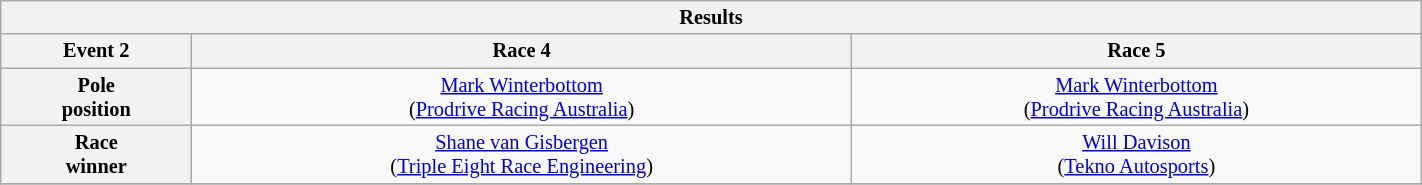<table class="wikitable collapsible collapsed" align="center" width="75%" style="font-size: 85%; max-width: 950px">
<tr>
<th colspan="3">Results</th>
</tr>
<tr>
<th>Event 2</th>
<th>Race 4</th>
<th>Race 5</th>
</tr>
<tr>
<th>Pole<br>position</th>
<td align="center"> <a href='#'>Mark Winterbottom</a><br>(<a href='#'>Prodrive Racing Australia</a>)</td>
<td align="center"> <a href='#'>Mark Winterbottom</a><br>(<a href='#'>Prodrive Racing Australia</a>)</td>
</tr>
<tr>
<th>Race<br>winner</th>
<td align="center"> <a href='#'>Shane van Gisbergen</a><br>(<a href='#'>Triple Eight Race Engineering</a>)</td>
<td align="center"> <a href='#'>Will Davison</a><br>(<a href='#'>Tekno Autosports</a>)</td>
</tr>
<tr>
</tr>
</table>
